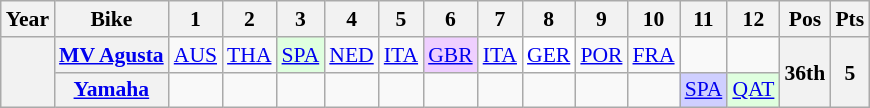<table class="wikitable" style="text-align:center; font-size:90%;">
<tr>
<th>Year</th>
<th>Bike</th>
<th>1</th>
<th>2</th>
<th>3</th>
<th>4</th>
<th>5</th>
<th>6</th>
<th>7</th>
<th>8</th>
<th>9</th>
<th>10</th>
<th>11</th>
<th>12</th>
<th>Pos</th>
<th>Pts</th>
</tr>
<tr>
<th rowspan="2"></th>
<th><a href='#'>MV Agusta</a></th>
<td><a href='#'>AUS</a></td>
<td><a href='#'>THA</a></td>
<td style="background:#DFFFDF;"><a href='#'>SPA</a><br></td>
<td><a href='#'>NED</a></td>
<td><a href='#'>ITA</a></td>
<td style="background:#EFCFFF;"><a href='#'>GBR</a><br></td>
<td><a href='#'>ITA</a></td>
<td style="background:#FFFFFF;"><a href='#'>GER</a><br></td>
<td><a href='#'>POR</a></td>
<td><a href='#'>FRA</a></td>
<td></td>
<td></td>
<th rowspan="2">36th</th>
<th rowspan="2">5</th>
</tr>
<tr>
<th><a href='#'>Yamaha</a></th>
<td></td>
<td></td>
<td></td>
<td></td>
<td></td>
<td></td>
<td></td>
<td></td>
<td></td>
<td></td>
<td style="background:#CFCFFF;"><a href='#'>SPA</a><br></td>
<td style="background:#DFFFDF;"><a href='#'>QAT</a><br></td>
</tr>
</table>
